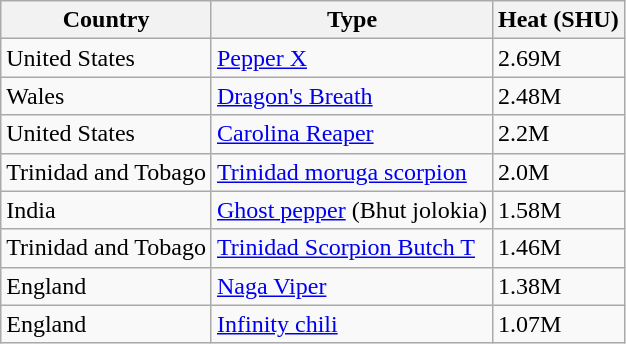<table class="wikitable sortable">
<tr>
<th>Country</th>
<th>Type</th>
<th>Heat (SHU)</th>
</tr>
<tr>
<td>United States</td>
<td><a href='#'>Pepper X</a></td>
<td>2.69M</td>
</tr>
<tr>
<td>Wales</td>
<td><a href='#'>Dragon's Breath</a></td>
<td>2.48M</td>
</tr>
<tr>
<td>United States</td>
<td><a href='#'>Carolina Reaper</a></td>
<td>2.2M</td>
</tr>
<tr>
<td>Trinidad and Tobago</td>
<td><a href='#'>Trinidad moruga scorpion</a></td>
<td>2.0M</td>
</tr>
<tr>
<td>India</td>
<td><a href='#'>Ghost pepper</a> (Bhut jolokia)</td>
<td>1.58M</td>
</tr>
<tr>
<td>Trinidad and Tobago</td>
<td><a href='#'>Trinidad Scorpion Butch T</a></td>
<td>1.46M</td>
</tr>
<tr>
<td>England</td>
<td><a href='#'>Naga Viper</a></td>
<td>1.38M</td>
</tr>
<tr>
<td>England</td>
<td><a href='#'>Infinity chili</a></td>
<td>1.07M</td>
</tr>
</table>
